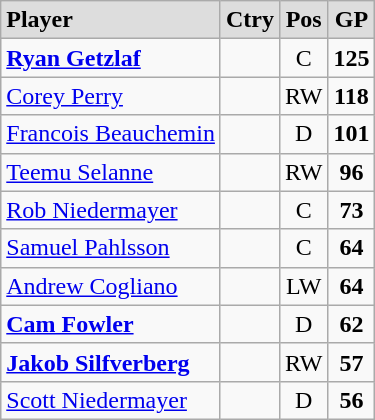<table class="wikitable">
<tr align="center" style="font-weight:bold; background-color:#dddddd;" |>
<td align="left">Player</td>
<td>Ctry</td>
<td>Pos</td>
<td>GP</td>
</tr>
<tr align="center">
<td align="left"><strong><a href='#'>Ryan Getzlaf</a></strong></td>
<td></td>
<td>C</td>
<td><strong>125</strong></td>
</tr>
<tr align="center">
<td align="left"><a href='#'>Corey Perry</a></td>
<td></td>
<td>RW</td>
<td><strong>118</strong></td>
</tr>
<tr align="center">
<td align="left"><a href='#'>Francois Beauchemin</a></td>
<td></td>
<td>D</td>
<td><strong>101</strong></td>
</tr>
<tr align="center">
<td align="left"><a href='#'>Teemu Selanne</a></td>
<td></td>
<td>RW</td>
<td><strong>96</strong></td>
</tr>
<tr align="center">
<td align="left"><a href='#'>Rob Niedermayer</a></td>
<td></td>
<td>C</td>
<td><strong>73</strong></td>
</tr>
<tr align="center">
<td align="left"><a href='#'>Samuel Pahlsson</a></td>
<td></td>
<td>C</td>
<td><strong>64</strong></td>
</tr>
<tr align="center">
<td align="left"><a href='#'>Andrew Cogliano</a></td>
<td></td>
<td>LW</td>
<td><strong>64</strong></td>
</tr>
<tr align="center">
<td align="left"><strong><a href='#'>Cam Fowler</a></strong></td>
<td></td>
<td>D</td>
<td><strong>62</strong></td>
</tr>
<tr align="center">
<td align="left"><strong><a href='#'>Jakob Silfverberg</a></strong></td>
<td></td>
<td>RW</td>
<td><strong>57</strong></td>
</tr>
<tr align="center">
<td align="left"><a href='#'>Scott Niedermayer</a></td>
<td></td>
<td>D</td>
<td><strong>56</strong></td>
</tr>
</table>
